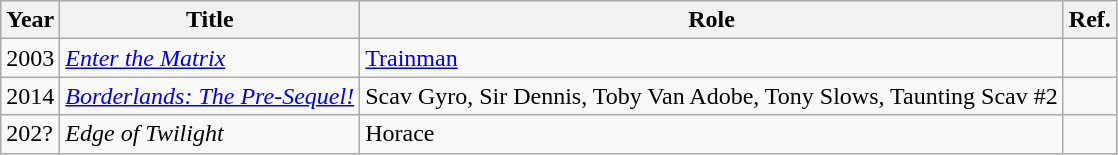<table class="wikitable sortable">
<tr>
<th>Year</th>
<th>Title</th>
<th>Role</th>
<th>Ref.</th>
</tr>
<tr>
<td>2003</td>
<td><em><a href='#'>Enter the Matrix</a></em></td>
<td><a href='#'>Trainman</a></td>
<td></td>
</tr>
<tr>
<td>2014</td>
<td><em><a href='#'>Borderlands: The Pre-Sequel!</a></em></td>
<td>Scav Gyro, Sir Dennis, Toby Van Adobe, Tony Slows, Taunting Scav #2</td>
<td></td>
</tr>
<tr>
<td>202?</td>
<td><em>Edge of Twilight</em></td>
<td>Horace</td>
<td></td>
</tr>
</table>
